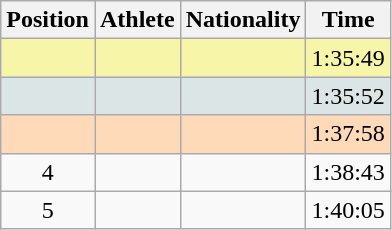<table class="wikitable sortable">
<tr>
<th scope="col">Position</th>
<th scope="col">Athlete</th>
<th scope="col">Nationality</th>
<th scope="col">Time</th>
</tr>
<tr bgcolor="#F7F6A8">
<td align=center></td>
<td></td>
<td></td>
<td>1:35:49</td>
</tr>
<tr bgcolor="#DCE5E5">
<td align=center></td>
<td></td>
<td></td>
<td>1:35:52</td>
</tr>
<tr bgcolor="#FFDAB9">
<td align=center></td>
<td></td>
<td></td>
<td>1:37:58</td>
</tr>
<tr>
<td align=center>4</td>
<td></td>
<td></td>
<td>1:38:43</td>
</tr>
<tr>
<td align=center>5</td>
<td></td>
<td></td>
<td>1:40:05</td>
</tr>
</table>
